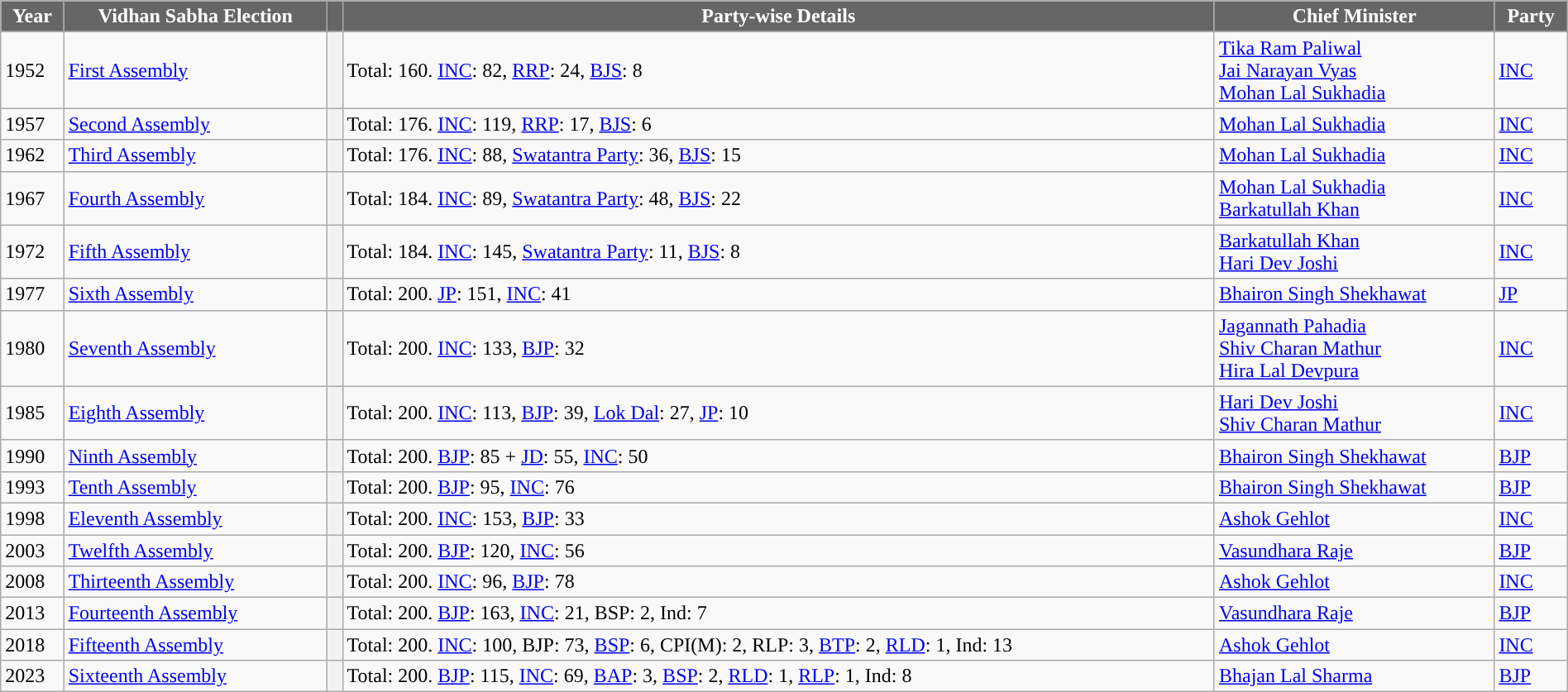<table class="wikitable" width="100%" style="font-size: x-big; font-family: verdana">
<tr>
<th style="background-color:#666666; color:white">Year</th>
<th style="background-color:#666666; color:white">Vidhan Sabha Election</th>
<td style=" background-color:#666666; width:5px"></td>
<th style="background-color:#666666; color:white">Party-wise Details</th>
<th style="background-color:#666666; color:white">Chief Minister</th>
<th style="background-color:#666666; color:white">Party</th>
</tr>
<tr --->
</tr>
<tr --->
<td>1952</td>
<td><a href='#'>First Assembly</a></td>
<th style="background-color: "></th>
<td>Total: 160. <a href='#'>INC</a>: 82, <a href='#'>RRP</a>: 24, <a href='#'>BJS</a>: 8</td>
<td><a href='#'>Tika Ram Paliwal</a> <br> <a href='#'>Jai Narayan Vyas</a> <br> <a href='#'>Mohan Lal Sukhadia</a></td>
<td><a href='#'>INC</a></td>
</tr>
<tr --->
<td>1957</td>
<td><a href='#'>Second Assembly</a></td>
<th style="background-color: "></th>
<td>Total: 176. <a href='#'>INC</a>: 119, <a href='#'>RRP</a>: 17, <a href='#'>BJS</a>: 6</td>
<td><a href='#'>Mohan Lal Sukhadia</a></td>
<td><a href='#'>INC</a></td>
</tr>
<tr --->
<td>1962</td>
<td><a href='#'>Third Assembly</a></td>
<th style="background-color: "></th>
<td>Total: 176. <a href='#'>INC</a>: 88, <a href='#'>Swatantra Party</a>: 36, <a href='#'>BJS</a>: 15</td>
<td><a href='#'>Mohan Lal Sukhadia</a></td>
<td><a href='#'>INC</a></td>
</tr>
<tr --->
<td>1967</td>
<td><a href='#'>Fourth Assembly</a></td>
<th style="background-color: "></th>
<td>Total: 184. <a href='#'>INC</a>: 89, <a href='#'>Swatantra Party</a>: 48, <a href='#'>BJS</a>: 22</td>
<td><a href='#'>Mohan Lal Sukhadia</a> <br> <a href='#'>Barkatullah Khan</a></td>
<td><a href='#'>INC</a></td>
</tr>
<tr --->
<td>1972</td>
<td><a href='#'>Fifth Assembly</a></td>
<th style="background-color: "></th>
<td>Total: 184. <a href='#'>INC</a>: 145, <a href='#'>Swatantra Party</a>: 11, <a href='#'>BJS</a>: 8</td>
<td><a href='#'>Barkatullah Khan</a> <br> <a href='#'>Hari Dev Joshi</a></td>
<td><a href='#'>INC</a></td>
</tr>
<tr --->
<td>1977</td>
<td><a href='#'>Sixth Assembly</a></td>
<th style="background-color: "></th>
<td>Total: 200. <a href='#'>JP</a>: 151, <a href='#'>INC</a>: 41</td>
<td><a href='#'>Bhairon Singh Shekhawat</a></td>
<td><a href='#'>JP</a></td>
</tr>
<tr --->
<td>1980</td>
<td><a href='#'>Seventh Assembly</a></td>
<th style="background-color: "></th>
<td>Total: 200. <a href='#'>INC</a>: 133, <a href='#'>BJP</a>: 32</td>
<td><a href='#'>Jagannath Pahadia</a> <br> <a href='#'>Shiv Charan Mathur</a> <br> <a href='#'>Hira Lal Devpura</a></td>
<td><a href='#'>INC</a></td>
</tr>
<tr --->
<td>1985</td>
<td><a href='#'>Eighth Assembly</a></td>
<th style="background-color: "></th>
<td>Total: 200. <a href='#'>INC</a>: 113, <a href='#'>BJP</a>: 39, <a href='#'>Lok Dal</a>: 27, <a href='#'>JP</a>: 10</td>
<td><a href='#'>Hari Dev Joshi</a> <br> <a href='#'>Shiv Charan Mathur</a></td>
<td><a href='#'>INC</a></td>
</tr>
<tr --->
<td>1990</td>
<td><a href='#'>Ninth Assembly</a></td>
<th style="background-color: "></th>
<td>Total: 200. <a href='#'>BJP</a>: 85 + <a href='#'>JD</a>: 55, <a href='#'>INC</a>: 50</td>
<td><a href='#'>Bhairon Singh Shekhawat</a></td>
<td><a href='#'>BJP</a></td>
</tr>
<tr --->
<td>1993</td>
<td><a href='#'>Tenth Assembly</a></td>
<th style="background-color: "></th>
<td>Total: 200. <a href='#'>BJP</a>: 95, <a href='#'>INC</a>: 76</td>
<td><a href='#'>Bhairon Singh Shekhawat</a></td>
<td><a href='#'>BJP</a></td>
</tr>
<tr --->
<td>1998</td>
<td><a href='#'>Eleventh Assembly</a></td>
<th style="background-color: "></th>
<td>Total: 200. <a href='#'>INC</a>: 153, <a href='#'>BJP</a>: 33</td>
<td><a href='#'>Ashok Gehlot</a></td>
<td><a href='#'>INC</a></td>
</tr>
<tr --->
<td>2003</td>
<td><a href='#'>Twelfth Assembly</a></td>
<th style="background-color: "></th>
<td>Total: 200. <a href='#'>BJP</a>: 120, <a href='#'>INC</a>: 56</td>
<td><a href='#'>Vasundhara Raje</a></td>
<td><a href='#'>BJP</a></td>
</tr>
<tr --->
<td>2008</td>
<td><a href='#'>Thirteenth Assembly</a></td>
<th style="background-color: "></th>
<td>Total: 200. <a href='#'>INC</a>: 96, <a href='#'>BJP</a>: 78</td>
<td><a href='#'>Ashok Gehlot</a></td>
<td><a href='#'>INC</a></td>
</tr>
<tr --->
<td>2013</td>
<td><a href='#'>Fourteenth Assembly</a></td>
<th style="background-color: "></th>
<td>Total: 200. <a href='#'>BJP</a>: 163, <a href='#'>INC</a>: 21, BSP: 2, Ind: 7</td>
<td><a href='#'>Vasundhara Raje</a></td>
<td><a href='#'>BJP</a></td>
</tr>
<tr --->
<td>2018</td>
<td><a href='#'>Fifteenth Assembly</a></td>
<th style="background-color: "></th>
<td>Total: 200. <a href='#'>INC</a>: 100, BJP: 73,  <a href='#'>BSP</a>: 6, CPI(M): 2, RLP: 3, <a href='#'>BTP</a>: 2, <a href='#'>RLD</a>: 1, Ind: 13</td>
<td><a href='#'>Ashok Gehlot</a></td>
<td><a href='#'>INC</a></td>
</tr>
<tr --->
<td>2023</td>
<td><a href='#'>Sixteenth Assembly</a></td>
<th style="background-color: "></th>
<td>Total: 200. <a href='#'>BJP</a>: 115, <a href='#'>INC</a>: 69, <a href='#'>BAP</a>: 3, <a href='#'>BSP</a>: 2, <a href='#'>RLD</a>: 1, <a href='#'>RLP</a>: 1, Ind: 8</td>
<td><a href='#'>Bhajan Lal Sharma</a></td>
<td><a href='#'>BJP</a></td>
</tr>
</table>
